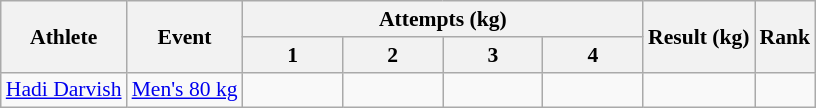<table class="wikitable" style="font-size:90%">
<tr>
<th rowspan="2">Athlete</th>
<th rowspan="2">Event</th>
<th colspan="4">Attempts (kg)</th>
<th rowspan="2">Result (kg)</th>
<th rowspan="2">Rank</th>
</tr>
<tr>
<th width="60">1</th>
<th width="60">2</th>
<th width="60">3</th>
<th width="60">4</th>
</tr>
<tr align="center">
<td align="left"><a href='#'>Hadi Darvish</a></td>
<td align="left"><a href='#'>Men's 80 kg</a></td>
<td></td>
<td></td>
<td></td>
<td></td>
<td></td>
<td></td>
</tr>
</table>
